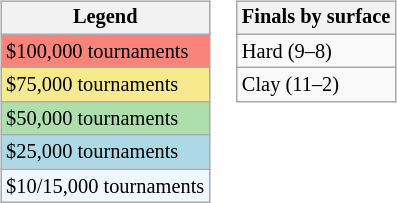<table>
<tr valign=top>
<td><br><table class=wikitable style="font-size:85%">
<tr>
<th>Legend</th>
</tr>
<tr style="background:#f88379;">
<td>$100,000 tournaments</td>
</tr>
<tr style="background:#f7e98e;">
<td>$75,000 tournaments</td>
</tr>
<tr style="background:#addfad;">
<td>$50,000 tournaments</td>
</tr>
<tr style="background:lightblue;">
<td>$25,000 tournaments</td>
</tr>
<tr style="background:#f0f8ff;">
<td>$10/15,000 tournaments</td>
</tr>
</table>
</td>
<td><br><table class=wikitable style="font-size:85%">
<tr>
<th>Finals by surface</th>
</tr>
<tr>
<td>Hard (9–8)</td>
</tr>
<tr>
<td>Clay (11–2)</td>
</tr>
</table>
</td>
</tr>
</table>
